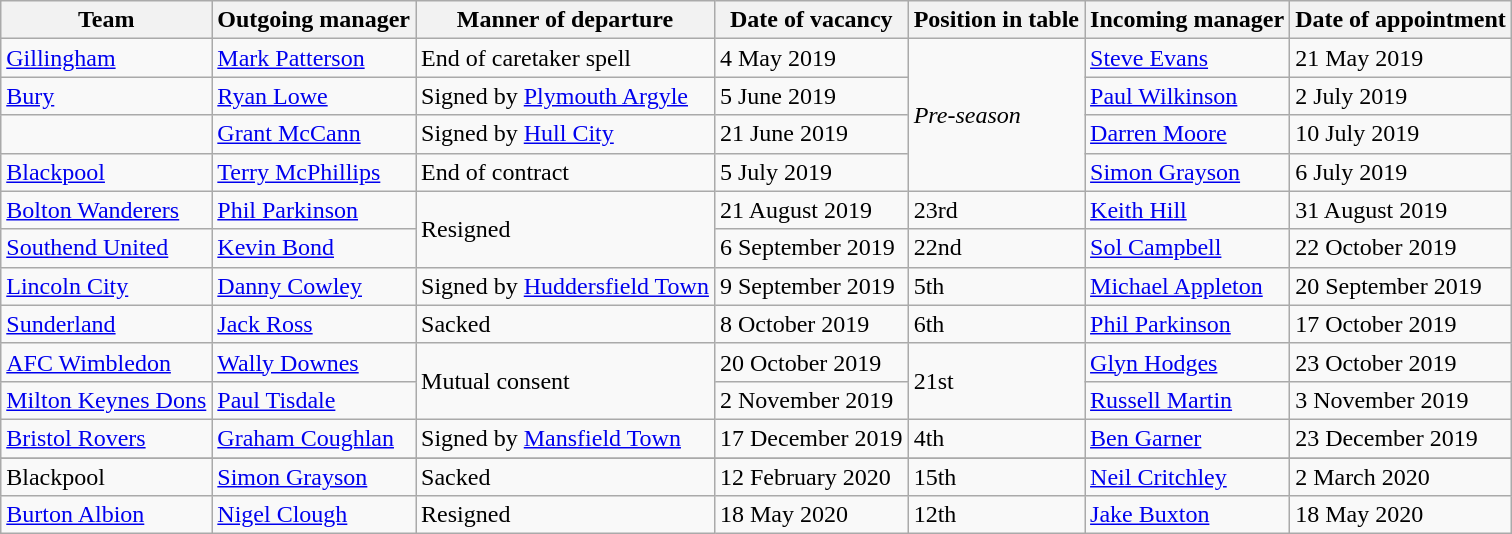<table class="wikitable sortable">
<tr>
<th scope="col">Team</th>
<th scope="col">Outgoing manager</th>
<th scope="col">Manner of departure</th>
<th scope="col">Date of vacancy</th>
<th scope="col">Position in table</th>
<th scope="col">Incoming manager</th>
<th scope="col">Date of appointment</th>
</tr>
<tr>
<td><a href='#'>Gillingham</a></td>
<td> <a href='#'>Mark Patterson</a></td>
<td>End of caretaker spell</td>
<td>4 May 2019</td>
<td rowspan="4"><em>Pre-season</em></td>
<td> <a href='#'>Steve Evans</a></td>
<td>21 May 2019</td>
</tr>
<tr>
<td><a href='#'>Bury</a></td>
<td> <a href='#'>Ryan Lowe</a></td>
<td>Signed by <a href='#'>Plymouth Argyle</a></td>
<td>5 June 2019</td>
<td> <a href='#'>Paul Wilkinson</a></td>
<td>2 July 2019</td>
</tr>
<tr>
<td></td>
<td> <a href='#'>Grant McCann</a></td>
<td>Signed by <a href='#'>Hull City</a></td>
<td>21 June 2019</td>
<td> <a href='#'>Darren Moore</a></td>
<td>10 July 2019</td>
</tr>
<tr>
<td><a href='#'>Blackpool</a></td>
<td> <a href='#'>Terry McPhillips</a></td>
<td>End of contract</td>
<td>5 July 2019</td>
<td> <a href='#'>Simon Grayson</a></td>
<td>6 July 2019</td>
</tr>
<tr>
<td><a href='#'>Bolton Wanderers</a></td>
<td> <a href='#'>Phil Parkinson</a></td>
<td rowspan="2">Resigned</td>
<td>21 August 2019</td>
<td>23rd</td>
<td> <a href='#'>Keith Hill</a></td>
<td>31 August 2019</td>
</tr>
<tr>
<td><a href='#'>Southend United</a></td>
<td> <a href='#'>Kevin Bond</a></td>
<td>6 September 2019</td>
<td>22nd</td>
<td> <a href='#'>Sol Campbell</a></td>
<td>22 October 2019</td>
</tr>
<tr>
<td><a href='#'>Lincoln City</a></td>
<td> <a href='#'>Danny Cowley</a></td>
<td>Signed by <a href='#'>Huddersfield Town</a></td>
<td>9 September 2019</td>
<td>5th</td>
<td> <a href='#'>Michael Appleton</a></td>
<td>20 September 2019</td>
</tr>
<tr>
<td><a href='#'>Sunderland</a></td>
<td> <a href='#'>Jack Ross</a></td>
<td>Sacked</td>
<td>8 October 2019</td>
<td>6th</td>
<td> <a href='#'>Phil Parkinson</a></td>
<td>17 October 2019</td>
</tr>
<tr>
<td><a href='#'>AFC Wimbledon</a></td>
<td> <a href='#'>Wally Downes</a></td>
<td rowspan=2>Mutual consent</td>
<td>20 October 2019</td>
<td rowspan=2>21st</td>
<td> <a href='#'>Glyn Hodges</a></td>
<td>23 October 2019</td>
</tr>
<tr>
<td><a href='#'>Milton Keynes Dons</a></td>
<td> <a href='#'>Paul Tisdale</a></td>
<td>2 November 2019</td>
<td> <a href='#'>Russell Martin</a></td>
<td>3 November 2019</td>
</tr>
<tr>
<td><a href='#'>Bristol Rovers</a></td>
<td> <a href='#'>Graham Coughlan</a></td>
<td>Signed by <a href='#'>Mansfield Town</a></td>
<td>17 December 2019</td>
<td>4th</td>
<td> <a href='#'>Ben Garner</a></td>
<td>23 December 2019</td>
</tr>
<tr>
</tr>
<tr>
<td>Blackpool</td>
<td> <a href='#'>Simon Grayson</a></td>
<td>Sacked</td>
<td>12 February 2020</td>
<td>15th</td>
<td> <a href='#'>Neil Critchley</a></td>
<td>2 March 2020</td>
</tr>
<tr>
<td><a href='#'>Burton Albion</a></td>
<td> <a href='#'>Nigel Clough</a></td>
<td>Resigned</td>
<td>18 May 2020</td>
<td>12th</td>
<td> <a href='#'>Jake Buxton</a></td>
<td>18 May 2020</td>
</tr>
</table>
